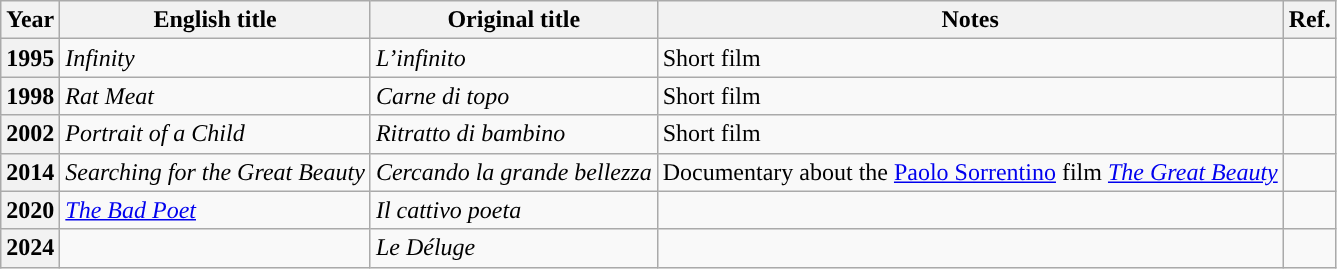<table class="wikitable sortable plainrowheaders">
<tr>
<th scope="col">Year</th>
<th scope="col">English title</th>
<th scope="col">Original title</th>
<th scope="col">Notes</th>
<th scope="col" class="unsortable">Ref.</th>
</tr>
<tr>
<th scope="row">1995</th>
<td><em>Infinity</em></td>
<td><em>L’infinito</em></td>
<td>Short film</td>
<td align="center"></td>
</tr>
<tr>
<th scope="row">1998</th>
<td><em>Rat Meat</em></td>
<td><em>Carne di topo</em></td>
<td>Short film</td>
<td align="center"></td>
</tr>
<tr>
<th scope="row">2002</th>
<td><em>Portrait of a Child</em></td>
<td><em>Ritratto di bambino</em></td>
<td>Short film</td>
<td align="center"></td>
</tr>
<tr>
<th scope="row">2014</th>
<td><em>Searching for the Great Beauty</em></td>
<td><em>Cercando la grande bellezza</em></td>
<td>Documentary about the <a href='#'>Paolo Sorrentino</a> film <em><a href='#'>The Great Beauty</a></em></td>
<td align="center"></td>
</tr>
<tr>
<th scope="row">2020</th>
<td><em><a href='#'>The Bad Poet</a></em></td>
<td><em>Il cattivo poeta</em></td>
<td></td>
<td align="center"></td>
</tr>
<tr>
<th scope="row">2024</th>
<td></td>
<td><em>Le Déluge</em></td>
<td></td>
<td align="center"></td>
</tr>
</table>
